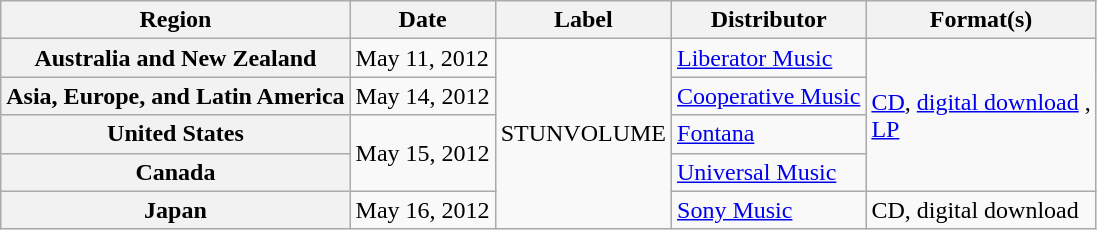<table class="wikitable plainrowheaders">
<tr>
<th scope="col">Region</th>
<th scope="col">Date</th>
<th scope="col">Label</th>
<th scope="col">Distributor</th>
<th scope="col">Format(s)</th>
</tr>
<tr>
<th scope="row">Australia and New Zealand</th>
<td>May 11, 2012</td>
<td rowspan="5">STUNVOLUME</td>
<td><a href='#'>Liberator Music</a></td>
<td rowspan="4"><a href='#'>CD</a>, <a href='#'>digital download</a> ,<br><a href='#'>LP</a> </td>
</tr>
<tr>
<th scope="row">Asia, Europe, and Latin America</th>
<td>May 14, 2012</td>
<td><a href='#'>Cooperative Music</a></td>
</tr>
<tr>
<th scope="row">United States</th>
<td rowspan="2">May 15, 2012</td>
<td><a href='#'>Fontana</a></td>
</tr>
<tr>
<th scope="row">Canada</th>
<td><a href='#'>Universal Music</a></td>
</tr>
<tr>
<th scope="row">Japan</th>
<td>May 16, 2012</td>
<td><a href='#'>Sony Music</a></td>
<td>CD, digital download </td>
</tr>
</table>
